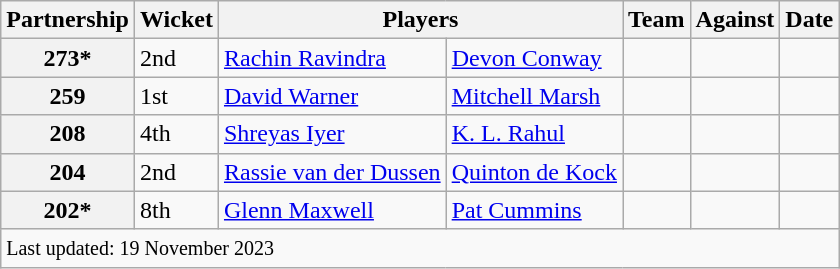<table class="wikitable sortable">
<tr>
<th>Partnership</th>
<th data-sort-type=number>Wicket</th>
<th colspan="2" class="unsortable">Players</th>
<th>Team</th>
<th>Against</th>
<th>Date</th>
</tr>
<tr>
<th>273*</th>
<td>2nd</td>
<td><a href='#'>Rachin Ravindra</a></td>
<td><a href='#'>Devon Conway</a></td>
<td></td>
<td></td>
<td></td>
</tr>
<tr>
<th>259</th>
<td>1st</td>
<td><a href='#'>David Warner</a></td>
<td><a href='#'>Mitchell Marsh</a></td>
<td></td>
<td></td>
<td></td>
</tr>
<tr>
<th>208</th>
<td>4th</td>
<td><a href='#'>Shreyas Iyer</a></td>
<td><a href='#'>K. L. Rahul</a></td>
<td></td>
<td></td>
<td></td>
</tr>
<tr>
<th>204</th>
<td>2nd</td>
<td><a href='#'>Rassie van der Dussen</a></td>
<td><a href='#'>Quinton de Kock</a></td>
<td></td>
<td></td>
<td></td>
</tr>
<tr>
<th>202*</th>
<td>8th</td>
<td><a href='#'>Glenn Maxwell</a></td>
<td><a href='#'>Pat Cummins</a></td>
<td></td>
<td></td>
<td></td>
</tr>
<tr class="sortbottom">
<td colspan="7"><small>Last updated: 19 November 2023</small></td>
</tr>
</table>
